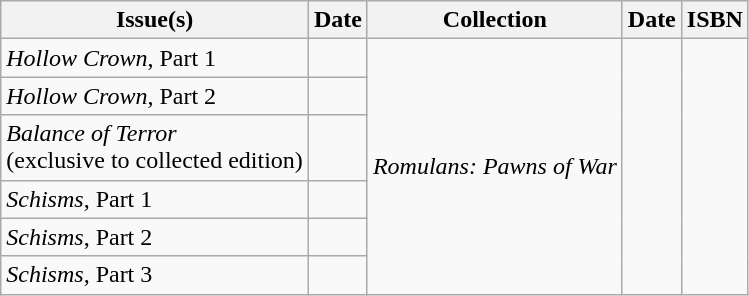<table class="wikitable">
<tr>
<th>Issue(s)</th>
<th>Date</th>
<th>Collection</th>
<th>Date</th>
<th>ISBN</th>
</tr>
<tr>
<td><em>Hollow Crown</em>, Part 1</td>
<td></td>
<td rowspan="6"><em>Romulans: Pawns of War</em></td>
<td rowspan="6"></td>
<td rowspan="6"></td>
</tr>
<tr>
<td><em>Hollow Crown</em>, Part 2</td>
<td></td>
</tr>
<tr>
<td><em>Balance of Terror</em> <br>(exclusive to collected edition)</td>
<td></td>
</tr>
<tr>
<td><em>Schisms</em>, Part 1</td>
<td></td>
</tr>
<tr>
<td><em>Schisms</em>, Part 2</td>
<td></td>
</tr>
<tr>
<td><em>Schisms</em>, Part 3</td>
<td></td>
</tr>
</table>
